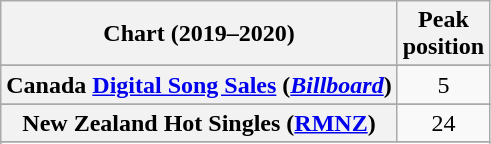<table class="wikitable sortable plainrowheaders" style="text-align:center">
<tr>
<th scope="col">Chart (2019–2020)</th>
<th scope="col">Peak<br>position</th>
</tr>
<tr>
</tr>
<tr>
<th scope="row">Canada <a href='#'>Digital Song Sales</a> (<em><a href='#'>Billboard</a></em>)</th>
<td>5</td>
</tr>
<tr>
</tr>
<tr>
<th scope="row">New Zealand Hot Singles (<a href='#'>RMNZ</a>)</th>
<td>24</td>
</tr>
<tr>
</tr>
<tr>
</tr>
<tr>
</tr>
</table>
